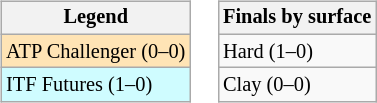<table>
<tr valign=top>
<td><br><table class=wikitable style=font-size:85%>
<tr>
<th>Legend</th>
</tr>
<tr bgcolor=moccasin>
<td>ATP Challenger (0–0)</td>
</tr>
<tr bgcolor=cffcff>
<td>ITF Futures (1–0)</td>
</tr>
</table>
</td>
<td><br><table class=wikitable style=font-size:85%>
<tr>
<th>Finals by surface</th>
</tr>
<tr>
<td>Hard (1–0)</td>
</tr>
<tr>
<td>Clay (0–0)</td>
</tr>
</table>
</td>
</tr>
</table>
